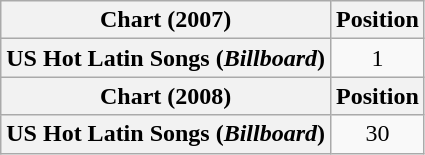<table class="wikitable plainrowheaders" style="text-align:center">
<tr>
<th scope="col">Chart (2007)</th>
<th scope="col">Position</th>
</tr>
<tr>
<th scope="row">US Hot Latin Songs (<em>Billboard</em>)</th>
<td>1</td>
</tr>
<tr>
<th scope="col">Chart (2008)</th>
<th scope="col">Position</th>
</tr>
<tr>
<th scope="row">US Hot Latin Songs (<em>Billboard</em>)</th>
<td>30</td>
</tr>
</table>
